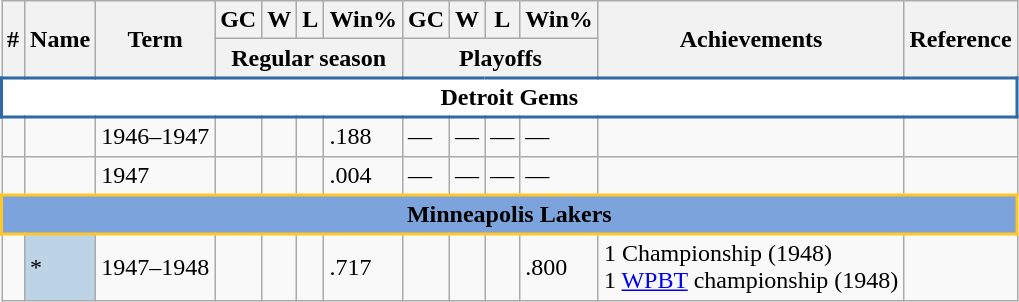<table class="wikitable sortable">
<tr>
<th rowspan="2">#</th>
<th rowspan="2">Name</th>
<th rowspan="2">Term</th>
<th>GC</th>
<th>W</th>
<th>L</th>
<th>Win%</th>
<th>GC</th>
<th>W</th>
<th>L</th>
<th>Win%</th>
<th rowspan="2" class=unsortable>Achievements</th>
<th rowspan="2" class=unsortable>Reference</th>
</tr>
<tr class="unsortable">
<th colspan="4">Regular season</th>
<th colspan="4">Playoffs</th>
</tr>
<tr>
<td colspan="13" align="center" style="border:2px solid #2f6aa5; background-color:#FFFFFF;"><span><strong>Detroit Gems</strong></span></td>
</tr>
<tr>
<td align=center></td>
<td></td>
<td>1946–1947</td>
<td></td>
<td></td>
<td></td>
<td>.188</td>
<td>—</td>
<td>—</td>
<td>—</td>
<td>—</td>
<td></td>
<td align=center></td>
</tr>
<tr>
<td align=center></td>
<td></td>
<td>1947</td>
<td></td>
<td></td>
<td></td>
<td>.004</td>
<td>—</td>
<td>—</td>
<td>—</td>
<td>—</td>
<td></td>
<td align=center></td>
</tr>
<tr>
<td colspan="13" align="center" style="border:2px solid #FFC627; background-color:#7CA3DC;"><span><strong>Minneapolis Lakers</strong></span></td>
</tr>
<tr>
<td align=center></td>
<td style="background-color:#BCD4E6">*</td>
<td>1947–1948</td>
<td></td>
<td></td>
<td></td>
<td>.717</td>
<td></td>
<td></td>
<td></td>
<td>.800</td>
<td>1 Championship (1948)<br>1 <a href='#'>WPBT</a> championship (1948)</td>
<td align=center></td>
</tr>
</table>
